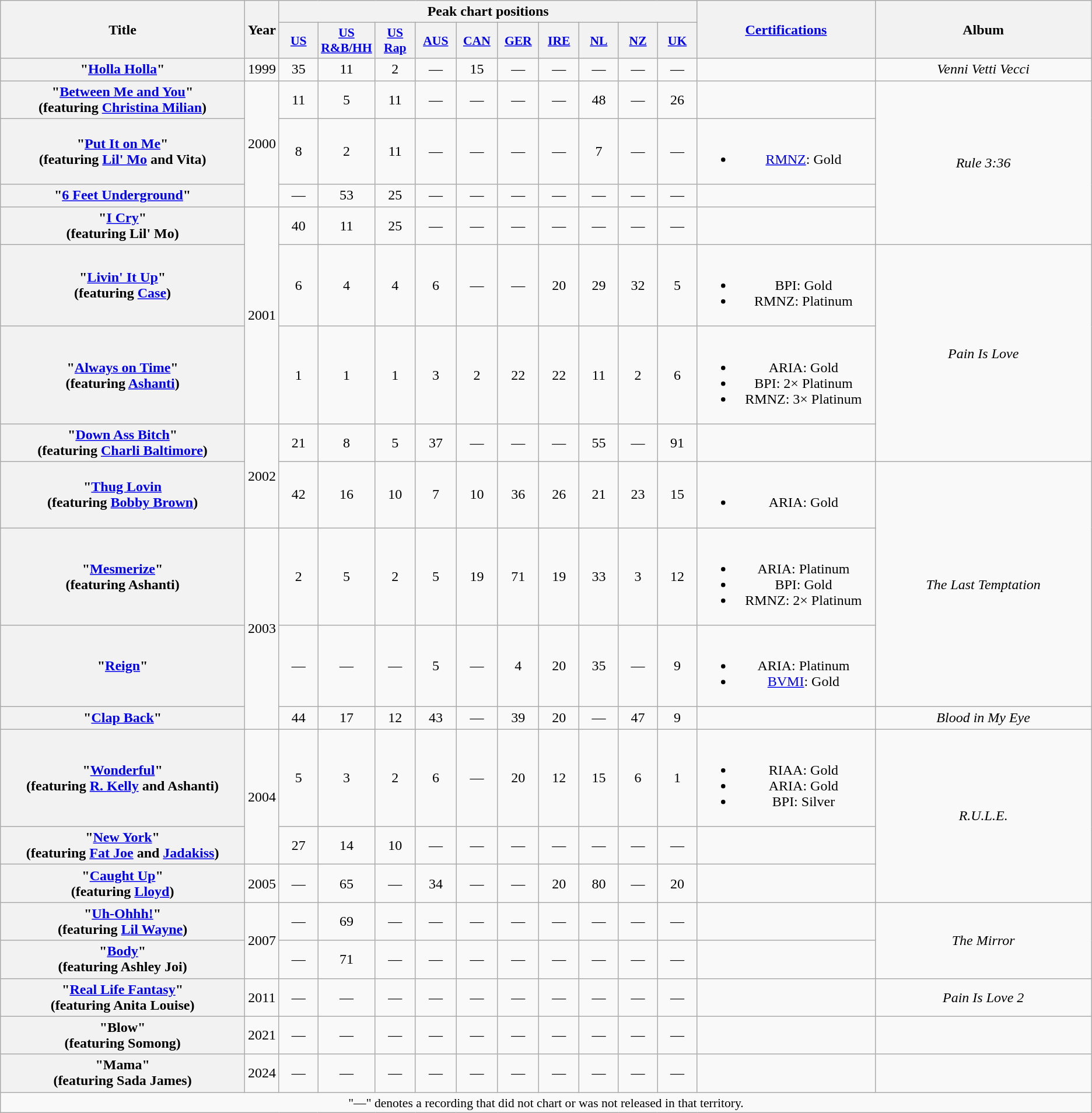<table class="wikitable plainrowheaders" style="text-align:center;" border="1">
<tr>
<th scope="col" rowspan="2" style="width:20em;">Title</th>
<th scope="col" rowspan="2" style="width:1em;">Year</th>
<th scope="col" colspan="10">Peak chart positions</th>
<th scope="col" rowspan="2" style="width:14em;"><a href='#'>Certifications</a></th>
<th scope="col" rowspan="2" style="width:18em;">Album</th>
</tr>
<tr>
<th style="width:3em;font-size:90%;"><a href='#'>US</a><br></th>
<th style="width:3em;font-size:90%;"><a href='#'>US<br>R&B/HH</a><br></th>
<th style="width:3em;font-size:90%;"><a href='#'>US<br>Rap</a><br></th>
<th style="width:3em;font-size:90%;"><a href='#'>AUS</a><br></th>
<th style="width:3em;font-size:90%;"><a href='#'>CAN</a><br></th>
<th style="width:3em;font-size:90%;"><a href='#'>GER</a><br></th>
<th style="width:3em;font-size:90%;"><a href='#'>IRE</a><br></th>
<th style="width:3em;font-size:90%;"><a href='#'>NL</a><br></th>
<th style="width:3em;font-size:90%;"><a href='#'>NZ</a><br></th>
<th style="width:3em;font-size:90%;"><a href='#'>UK</a><br></th>
</tr>
<tr>
<th scope="row">"<a href='#'>Holla Holla</a>"</th>
<td>1999</td>
<td>35</td>
<td>11</td>
<td>2</td>
<td>—</td>
<td>15</td>
<td>—</td>
<td>—</td>
<td>—</td>
<td>—</td>
<td>—</td>
<td></td>
<td><em>Venni Vetti Vecci</em></td>
</tr>
<tr>
<th scope="row">"<a href='#'>Between Me and You</a>"<br><span>(featuring <a href='#'>Christina Milian</a>)</span></th>
<td rowspan="3">2000</td>
<td>11</td>
<td>5</td>
<td>11</td>
<td>—</td>
<td>—</td>
<td>—</td>
<td>—</td>
<td>48</td>
<td>—</td>
<td>26</td>
<td></td>
<td rowspan="4"><em>Rule 3:36</em></td>
</tr>
<tr>
<th scope="row">"<a href='#'>Put It on Me</a>"<br><span>(featuring <a href='#'>Lil' Mo</a> and Vita)</span></th>
<td>8</td>
<td>2</td>
<td>11</td>
<td>—</td>
<td>—</td>
<td>—</td>
<td>—</td>
<td>7</td>
<td>—</td>
<td>—</td>
<td><br><ul><li><a href='#'>RMNZ</a>: Gold</li></ul></td>
</tr>
<tr>
<th scope="row">"<a href='#'>6 Feet Underground</a>"</th>
<td>—</td>
<td>53</td>
<td>25</td>
<td>—</td>
<td>—</td>
<td>—</td>
<td>—</td>
<td>—</td>
<td>—</td>
<td>—</td>
<td></td>
</tr>
<tr>
<th scope="row">"<a href='#'>I Cry</a>"<br><span>(featuring Lil' Mo)</span></th>
<td rowspan="3">2001</td>
<td>40</td>
<td>11</td>
<td>25</td>
<td>—</td>
<td>—</td>
<td>—</td>
<td>—</td>
<td>—</td>
<td>—</td>
<td>—</td>
<td></td>
</tr>
<tr>
<th scope="row">"<a href='#'>Livin' It Up</a>"<br><span>(featuring <a href='#'>Case</a>)</span></th>
<td>6</td>
<td>4</td>
<td>4</td>
<td>6</td>
<td>—</td>
<td>—</td>
<td>20</td>
<td>29</td>
<td>32</td>
<td>5</td>
<td><br><ul><li>BPI: Gold</li><li>RMNZ: Platinum</li></ul></td>
<td rowspan="3"><em>Pain Is Love</em></td>
</tr>
<tr>
<th scope="row">"<a href='#'>Always on Time</a>"<br><span>(featuring <a href='#'>Ashanti</a>)</span></th>
<td>1</td>
<td>1</td>
<td>1</td>
<td>3</td>
<td>2</td>
<td>22</td>
<td>22</td>
<td>11</td>
<td>2</td>
<td>6</td>
<td><br><ul><li>ARIA: Gold</li><li>BPI: 2× Platinum</li><li>RMNZ: 3× Platinum</li></ul></td>
</tr>
<tr>
<th scope="row">"<a href='#'>Down Ass Bitch</a>"<br><span>(featuring <a href='#'>Charli Baltimore</a>)</span></th>
<td rowspan="2">2002</td>
<td>21</td>
<td>8</td>
<td>5</td>
<td>37</td>
<td>—</td>
<td>—</td>
<td>—</td>
<td>55</td>
<td>—</td>
<td>91</td>
<td></td>
</tr>
<tr>
<th scope="row">"<a href='#'>Thug Lovin</a><br><span>(featuring <a href='#'>Bobby Brown</a>)</span></th>
<td>42</td>
<td>16</td>
<td>10</td>
<td>7</td>
<td>10</td>
<td>36</td>
<td>26</td>
<td>21</td>
<td>23</td>
<td>15</td>
<td><br><ul><li>ARIA: Gold</li></ul></td>
<td rowspan="3"><em>The Last Temptation</em></td>
</tr>
<tr>
<th scope="row">"<a href='#'>Mesmerize</a>"<br><span>(featuring Ashanti)</span></th>
<td rowspan="3">2003</td>
<td>2</td>
<td>5</td>
<td>2</td>
<td>5</td>
<td>19</td>
<td>71</td>
<td>19</td>
<td>33</td>
<td>3</td>
<td>12</td>
<td><br><ul><li>ARIA: Platinum</li><li>BPI: Gold</li><li>RMNZ: 2× Platinum</li></ul></td>
</tr>
<tr>
<th scope="row">"<a href='#'>Reign</a>"</th>
<td>—</td>
<td>—</td>
<td>—</td>
<td>5</td>
<td>—</td>
<td>4</td>
<td>20</td>
<td>35</td>
<td>—</td>
<td>9</td>
<td><br><ul><li>ARIA: Platinum</li><li><a href='#'>BVMI</a>: Gold</li></ul></td>
</tr>
<tr>
<th scope="row">"<a href='#'>Clap Back</a>"</th>
<td>44</td>
<td>17</td>
<td>12</td>
<td>43</td>
<td>—</td>
<td>39</td>
<td>20</td>
<td>—</td>
<td>47</td>
<td>9</td>
<td></td>
<td><em>Blood in My Eye</em></td>
</tr>
<tr>
<th scope="row">"<a href='#'>Wonderful</a>"<br><span>(featuring <a href='#'>R. Kelly</a> and Ashanti)</span></th>
<td rowspan="2">2004</td>
<td>5</td>
<td>3</td>
<td>2</td>
<td>6</td>
<td>—</td>
<td>20</td>
<td>12</td>
<td>15</td>
<td>6</td>
<td>1</td>
<td><br><ul><li>RIAA: Gold</li><li>ARIA: Gold</li><li>BPI: Silver</li></ul></td>
<td rowspan="3"><em>R.U.L.E.</em></td>
</tr>
<tr>
<th scope="row">"<a href='#'>New York</a>"<br><span>(featuring <a href='#'>Fat Joe</a> and <a href='#'>Jadakiss</a>)</span></th>
<td>27</td>
<td>14</td>
<td>10</td>
<td>—</td>
<td>—</td>
<td>—</td>
<td>—</td>
<td>—</td>
<td>—</td>
<td>—</td>
<td></td>
</tr>
<tr>
<th scope="row">"<a href='#'>Caught Up</a>"<br><span>(featuring <a href='#'>Lloyd</a>)</span></th>
<td>2005</td>
<td>—</td>
<td>65</td>
<td>—</td>
<td>34</td>
<td>—</td>
<td>—</td>
<td>20</td>
<td>80</td>
<td>—</td>
<td>20</td>
<td></td>
</tr>
<tr>
<th scope="row">"<a href='#'>Uh-Ohhh!</a>"<br><span>(featuring <a href='#'>Lil Wayne</a>)</span></th>
<td rowspan="2">2007</td>
<td>—</td>
<td>69</td>
<td>—</td>
<td>—</td>
<td>—</td>
<td>—</td>
<td>—</td>
<td>—</td>
<td>—</td>
<td>—</td>
<td></td>
<td rowspan="2"><em>The Mirror</em></td>
</tr>
<tr>
<th scope="row">"<a href='#'>Body</a>"<br><span>(featuring Ashley Joi)</span></th>
<td>—</td>
<td>71</td>
<td>—</td>
<td>—</td>
<td>—</td>
<td>—</td>
<td>—</td>
<td>—</td>
<td>—</td>
<td>—</td>
<td></td>
</tr>
<tr>
<th scope="row">"<a href='#'>Real Life Fantasy</a>"<br><span>(featuring Anita Louise)</span></th>
<td>2011</td>
<td>—</td>
<td>—</td>
<td>—</td>
<td>—</td>
<td>—</td>
<td>—</td>
<td>—</td>
<td>—</td>
<td>—</td>
<td>—</td>
<td></td>
<td><em>Pain Is Love 2</em></td>
</tr>
<tr>
<th scope="row">"Blow"<br><span>(featuring Somong)</span></th>
<td>2021</td>
<td>—</td>
<td>—</td>
<td>—</td>
<td>—</td>
<td>—</td>
<td>—</td>
<td>—</td>
<td>—</td>
<td>—</td>
<td>—</td>
<td></td>
<td></td>
</tr>
<tr>
<th scope="row">"Mama"<br><span>(featuring Sada James)</span></th>
<td>2024</td>
<td>—</td>
<td>—</td>
<td>—</td>
<td>—</td>
<td>—</td>
<td>—</td>
<td>—</td>
<td>—</td>
<td>—</td>
<td>—</td>
<td></td>
<td></td>
</tr>
<tr>
<td colspan="14" style="font-size:90%">"—" denotes a recording that did not chart or was not released in that territory.</td>
</tr>
</table>
